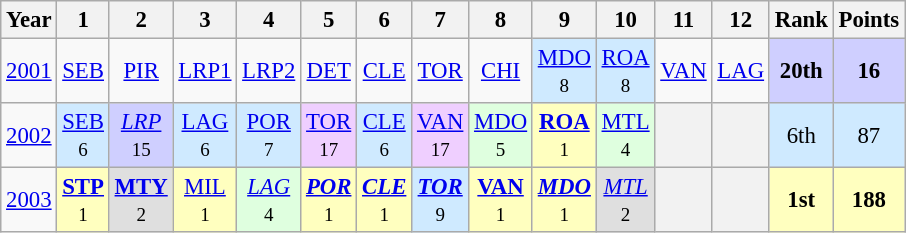<table class="wikitable" style="text-align:center; font-size:95%">
<tr>
<th>Year</th>
<th>1</th>
<th>2</th>
<th>3</th>
<th>4</th>
<th>5</th>
<th>6</th>
<th>7</th>
<th>8</th>
<th>9</th>
<th>10</th>
<th>11</th>
<th>12</th>
<th>Rank</th>
<th>Points</th>
</tr>
<tr>
<td><a href='#'>2001</a></td>
<td><a href='#'>SEB</a></td>
<td><a href='#'>PIR</a></td>
<td><a href='#'>LRP1</a></td>
<td><a href='#'>LRP2</a></td>
<td><a href='#'>DET</a></td>
<td><a href='#'>CLE</a></td>
<td><a href='#'>TOR</a></td>
<td><a href='#'>CHI</a></td>
<td style="background:#CFEAFF;"><a href='#'>MDO</a><br><small>8</small></td>
<td style="background:#CFEAFF;"><a href='#'>ROA</a><br><small>8</small></td>
<td><a href='#'>VAN</a></td>
<td><a href='#'>LAG</a></td>
<td style="background:#CFCFFF;"><strong>20th</strong></td>
<td style="background:#CFCFFF;"><strong>16</strong></td>
</tr>
<tr>
<td><a href='#'>2002</a></td>
<td style="background:#CFEAFF;"><a href='#'>SEB</a><br><small>6</small></td>
<td style="background:#CFCFFF;"><em><a href='#'>LRP</a></em><br><small>15</small></td>
<td style="background:#CFEAFF;"><a href='#'>LAG</a><br><small>6</small></td>
<td style="background:#CFEAFF;"><a href='#'>POR</a><br><small>7</small></td>
<td style="background:#EFCFFF;"><a href='#'>TOR</a><br><small>17</small></td>
<td style="background:#CFEAFF;"><a href='#'>CLE</a><br><small>6</small></td>
<td style="background:#EFCFFF;"><a href='#'>VAN</a><br><small>17</small></td>
<td style="background:#DFFFDF;"><a href='#'>MDO</a><br><small>5</small></td>
<td style="background:#FFFFBF;"><strong><a href='#'>ROA</a></strong><br><small>1</small></td>
<td style="background:#DFFFDF;"><a href='#'>MTL</a><br><small>4</small></td>
<th></th>
<th></th>
<td style="background:#CFEAFF;">6th</td>
<td style="background:#CFEAFF;">87</td>
</tr>
<tr>
<td><a href='#'>2003</a></td>
<td style="background:#FFFFBF;"><strong><a href='#'>STP</a></strong><br><small>1</small></td>
<td style="background:#DFDFDF;"><strong><a href='#'>MTY</a></strong><br><small>2</small></td>
<td style="background:#FFFFBF;"><a href='#'>MIL</a><br><small>1</small></td>
<td style="background:#DFFFDF;"><em><a href='#'>LAG</a></em><br><small>4</small></td>
<td style="background:#FFFFBF;"><strong><em><a href='#'>POR</a></em></strong><br><small>1</small></td>
<td style="background:#FFFFBF;"><strong><em><a href='#'>CLE</a></em></strong><br><small>1</small></td>
<td style="background:#CFEAFF;"><strong><em><a href='#'>TOR</a></em></strong><br><small>9</small></td>
<td style="background:#FFFFBF;"><strong><a href='#'>VAN</a></strong><br><small>1</small></td>
<td style="background:#FFFFBF;"><strong><em><a href='#'>MDO</a></em></strong><br><small>1</small></td>
<td style="background:#DFDFDF;"><em><a href='#'>MTL</a></em><br><small>2</small></td>
<th></th>
<th></th>
<td style="background:#FFFFBF;"><strong>1st</strong></td>
<td style="background:#FFFFBF;"><strong>188</strong></td>
</tr>
</table>
